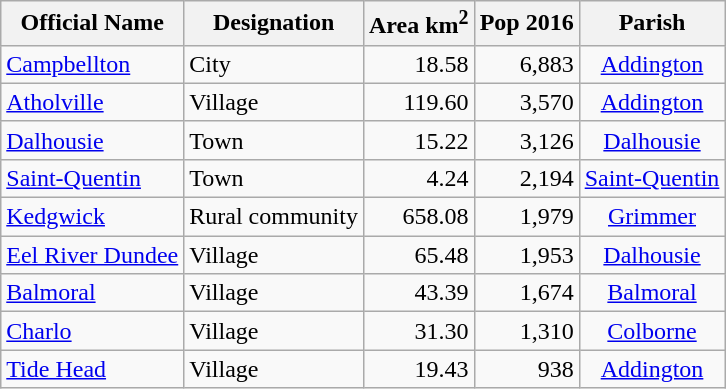<table class="wikitable">
<tr>
<th>Official Name</th>
<th>Designation</th>
<th>Area km<sup>2</sup></th>
<th>Pop 2016</th>
<th>Parish</th>
</tr>
<tr>
<td><a href='#'>Campbellton</a></td>
<td>City</td>
<td align="right">18.58</td>
<td align="right">6,883</td>
<td align="center"><a href='#'>Addington</a></td>
</tr>
<tr>
<td><a href='#'>Atholville</a></td>
<td>Village</td>
<td align="right">119.60</td>
<td align="right">3,570</td>
<td align="center"><a href='#'>Addington</a></td>
</tr>
<tr>
<td><a href='#'>Dalhousie</a></td>
<td>Town</td>
<td align="right">15.22</td>
<td align="right">3,126</td>
<td align="center"><a href='#'>Dalhousie</a></td>
</tr>
<tr>
<td><a href='#'>Saint-Quentin</a></td>
<td>Town</td>
<td align="right">4.24</td>
<td align="right">2,194</td>
<td align="center"><a href='#'>Saint-Quentin</a></td>
</tr>
<tr>
<td><a href='#'>Kedgwick</a></td>
<td>Rural community</td>
<td align="right">658.08</td>
<td align="right">1,979</td>
<td align="center"><a href='#'>Grimmer</a></td>
</tr>
<tr>
<td><a href='#'>Eel River Dundee</a></td>
<td>Village</td>
<td align="right">65.48</td>
<td align="right">1,953</td>
<td align="center"><a href='#'>Dalhousie</a></td>
</tr>
<tr>
<td><a href='#'>Balmoral</a></td>
<td>Village</td>
<td align="right">43.39</td>
<td align="right">1,674</td>
<td align="center"><a href='#'>Balmoral</a></td>
</tr>
<tr>
<td><a href='#'>Charlo</a></td>
<td>Village</td>
<td align="right">31.30</td>
<td align="right">1,310</td>
<td align="center"><a href='#'>Colborne</a></td>
</tr>
<tr>
<td><a href='#'>Tide Head</a></td>
<td>Village</td>
<td align="right">19.43</td>
<td align="right">938</td>
<td align="center"><a href='#'>Addington</a></td>
</tr>
</table>
